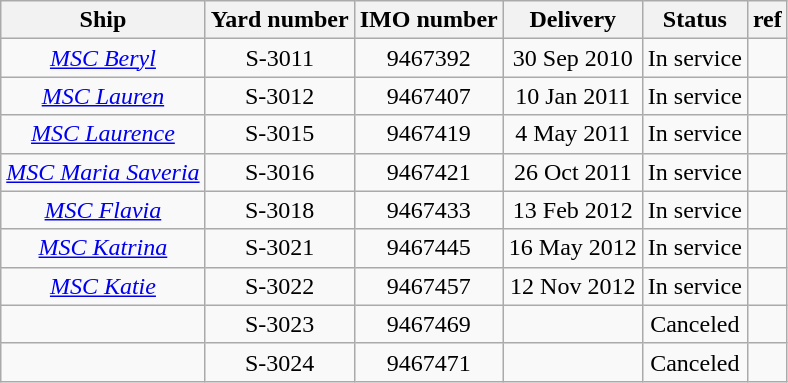<table class="wikitable" style="text-align:center">
<tr>
<th>Ship</th>
<th>Yard number</th>
<th>IMO number</th>
<th>Delivery</th>
<th>Status</th>
<th>ref</th>
</tr>
<tr>
<td><em><a href='#'>MSC Beryl</a></em></td>
<td>S-3011</td>
<td>9467392</td>
<td>30 Sep 2010</td>
<td>In service</td>
<td></td>
</tr>
<tr>
<td><em><a href='#'>MSC Lauren</a></em></td>
<td>S-3012</td>
<td>9467407</td>
<td>10 Jan 2011</td>
<td>In service</td>
<td></td>
</tr>
<tr>
<td><em><a href='#'>MSC Laurence</a></em></td>
<td>S-3015</td>
<td>9467419</td>
<td>4 May 2011</td>
<td>In service</td>
<td></td>
</tr>
<tr>
<td><em><a href='#'>MSC Maria Saveria</a></em></td>
<td>S-3016</td>
<td>9467421</td>
<td>26 Oct 2011</td>
<td>In service</td>
<td></td>
</tr>
<tr>
<td><em><a href='#'>MSC Flavia</a></em></td>
<td>S-3018</td>
<td>9467433</td>
<td>13 Feb 2012</td>
<td>In service</td>
<td></td>
</tr>
<tr>
<td><em><a href='#'>MSC Katrina</a></em></td>
<td>S-3021</td>
<td>9467445</td>
<td>16 May 2012</td>
<td>In service</td>
<td></td>
</tr>
<tr>
<td><em><a href='#'>MSC Katie</a></em></td>
<td>S-3022</td>
<td>9467457</td>
<td>12 Nov 2012</td>
<td>In service</td>
<td></td>
</tr>
<tr>
<td><em> </em></td>
<td>S-3023</td>
<td>9467469</td>
<td></td>
<td>Canceled</td>
<td></td>
</tr>
<tr>
<td><em> </em></td>
<td>S-3024</td>
<td>9467471</td>
<td></td>
<td>Canceled</td>
<td></td>
</tr>
</table>
